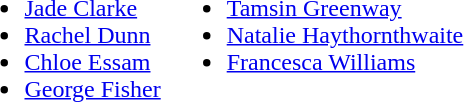<table>
<tr style="vertical-align:top">
<td><br><ul><li><a href='#'>Jade Clarke</a></li><li><a href='#'>Rachel Dunn</a></li><li><a href='#'>Chloe Essam</a></li><li><a href='#'>George Fisher</a></li></ul></td>
<td><br><ul><li><a href='#'>Tamsin Greenway</a></li><li><a href='#'>Natalie Haythornthwaite</a></li><li><a href='#'>Francesca Williams</a></li></ul></td>
</tr>
</table>
